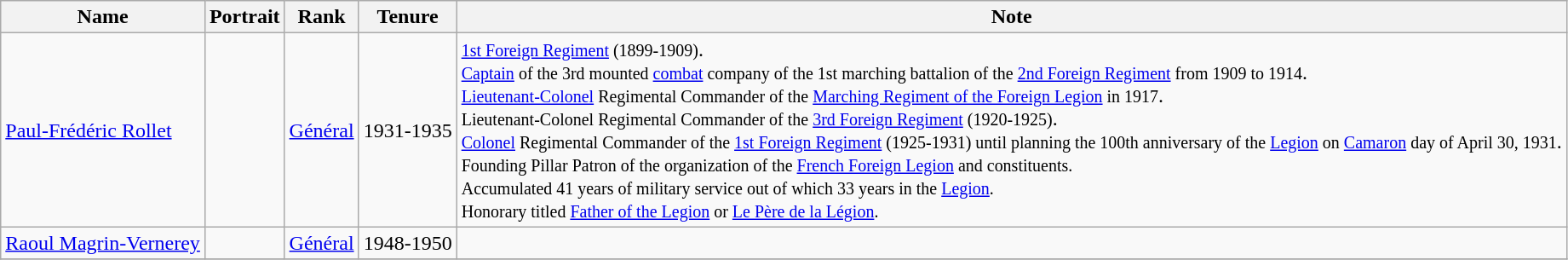<table class="wikitable">
<tr>
<th>Name</th>
<th>Portrait</th>
<th>Rank</th>
<th>Tenure</th>
<th>Note</th>
</tr>
<tr>
<td><a href='#'>Paul-Frédéric Rollet</a></td>
<td></td>
<td><a href='#'>Général</a></td>
<td>1931-1935</td>
<td><small><a href='#'>1st Foreign Regiment</a> (1899-1909)</small>.<br><small><a href='#'>Captain</a> of the 3rd mounted <a href='#'>combat</a> company of the 1st marching battalion of the <a href='#'>2nd Foreign Regiment</a> from 1909 to 1914</small>.<br><small><a href='#'>Lieutenant-Colonel</a>  Regimental Commander of the <a href='#'>Marching Regiment of the Foreign Legion</a> in 1917</small>.<br><small> Lieutenant-Colonel Regimental Commander of the <a href='#'>3rd Foreign Regiment</a> (1920-1925)</small>.<br><small> <a href='#'>Colonel</a> Regimental Commander of the <a href='#'>1st Foreign Regiment</a> (1925-1931) until planning the 100th anniversary of the <a href='#'>Legion</a> on <a href='#'>Camaron</a> day of April 30, 1931</small>.<br><small> Founding Pillar Patron of the organization of the <a href='#'>French Foreign Legion</a> and constituents.</small><br><small> Accumulated 41 years of military service out of which 33 years in the <a href='#'>Legion</a>.</small><br><small> Honorary titled <a href='#'>Father of the Legion</a> or <a href='#'>Le Père de la Légion</a>.</small></td>
</tr>
<tr>
<td><a href='#'>Raoul Magrin-Vernerey</a></td>
<td></td>
<td><a href='#'>Général</a></td>
<td>1948-1950</td>
<td></td>
</tr>
<tr>
</tr>
</table>
